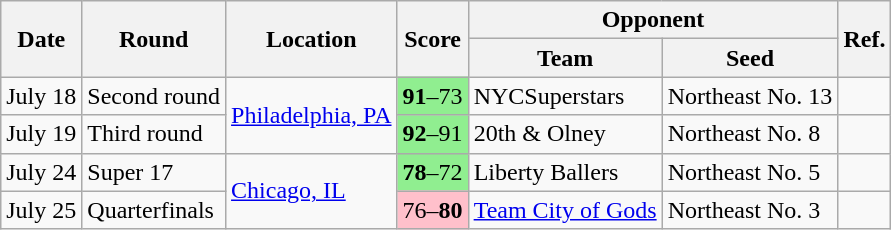<table class="wikitable">
<tr>
<th rowspan=2>Date</th>
<th rowspan=2>Round</th>
<th rowspan=2>Location</th>
<th rowspan=2>Score</th>
<th colspan=2>Opponent</th>
<th rowspan=2>Ref.</th>
</tr>
<tr>
<th>Team</th>
<th>Seed</th>
</tr>
<tr>
<td>July 18</td>
<td>Second round</td>
<td rowspan=2><a href='#'>Philadelphia, PA</a></td>
<td bgcolor=lightgreen><strong>91</strong>–73</td>
<td>NYCSuperstars</td>
<td>Northeast No. 13</td>
<td></td>
</tr>
<tr>
<td>July 19</td>
<td>Third round</td>
<td bgcolor=lightgreen><strong>92</strong>–91 </td>
<td>20th & Olney</td>
<td>Northeast No. 8</td>
<td></td>
</tr>
<tr>
<td>July 24</td>
<td>Super 17</td>
<td rowspan=2><a href='#'>Chicago, IL</a></td>
<td bgcolor=lightgreen><strong>78</strong>–72</td>
<td>Liberty Ballers</td>
<td>Northeast No. 5</td>
<td></td>
</tr>
<tr>
<td>July 25</td>
<td>Quarterfinals</td>
<td bgcolor=pink>76–<strong>80</strong></td>
<td><a href='#'>Team City of Gods</a></td>
<td>Northeast No. 3</td>
<td></td>
</tr>
</table>
